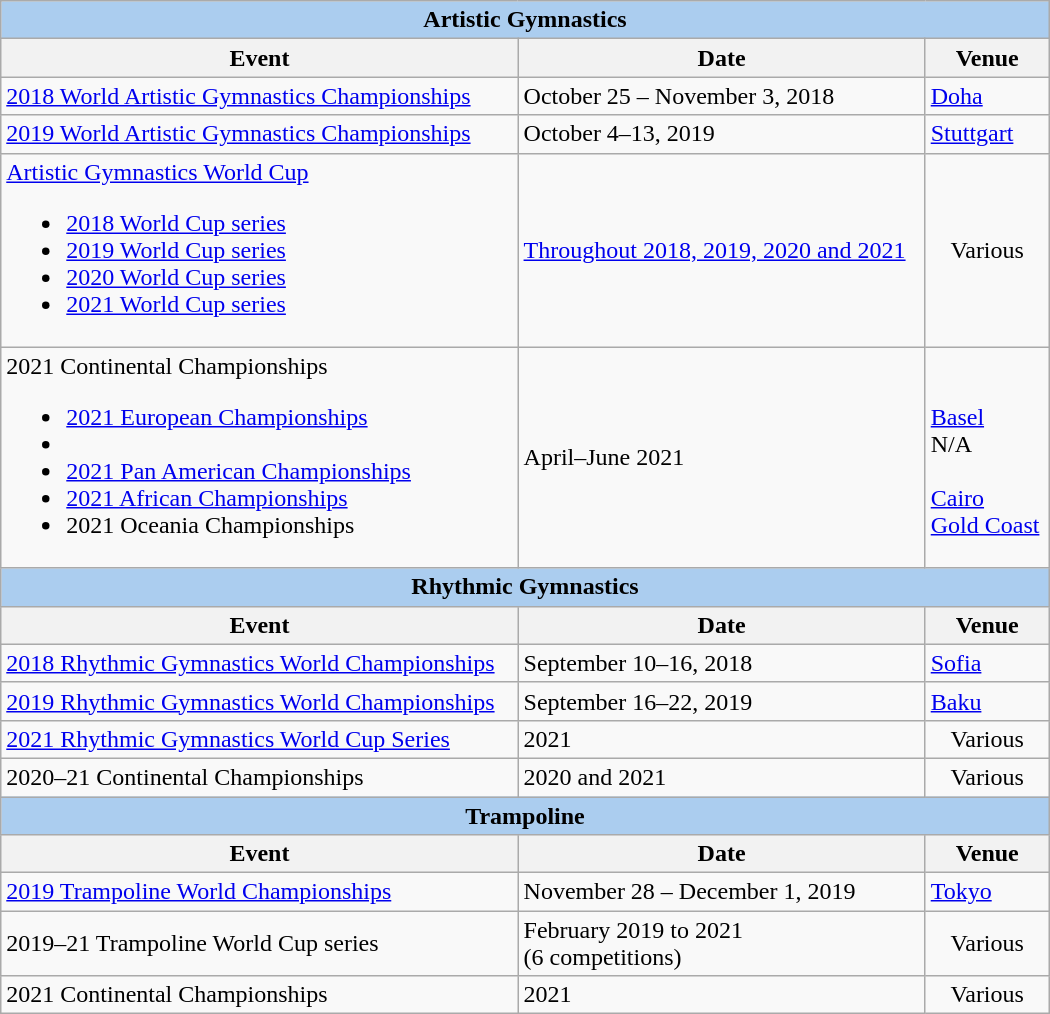<table class="wikitable" style="width:700px;">
<tr>
<th colspan=3 style="background: #abcdef;">Artistic Gymnastics</th>
</tr>
<tr>
<th>Event</th>
<th>Date</th>
<th>Venue</th>
</tr>
<tr>
<td><a href='#'>2018 World Artistic Gymnastics Championships</a></td>
<td>October 25 – November 3, 2018</td>
<td> <a href='#'>Doha</a></td>
</tr>
<tr>
<td><a href='#'>2019 World Artistic Gymnastics Championships</a></td>
<td>October 4–13, 2019</td>
<td> <a href='#'>Stuttgart</a></td>
</tr>
<tr>
<td><a href='#'>Artistic Gymnastics World Cup</a><br><ul><li><a href='#'>2018 World Cup series</a></li><li><a href='#'>2019 World Cup series</a></li><li><a href='#'>2020 World Cup series</a></li><li><a href='#'>2021 World Cup series</a></li></ul></td>
<td><a href='#'>Throughout 2018, 2019, 2020 and 2021</a></td>
<td style="text-align: center;">Various</td>
</tr>
<tr>
<td>2021 Continental Championships<br><ul><li><a href='#'>2021 European Championships</a></li><li></li><li><a href='#'>2021 Pan American Championships</a></li><li><a href='#'>2021 African Championships</a></li><li>2021 Oceania Championships</li></ul></td>
<td>April–June 2021</td>
<td style="text-align: left;"><br> <a href='#'>Basel</a><br>N/A<br><br> <a href='#'>Cairo</a><br> <a href='#'>Gold Coast</a></td>
</tr>
<tr>
<th colspan=3 style="background: #abcdef;">Rhythmic Gymnastics</th>
</tr>
<tr>
<th>Event</th>
<th>Date</th>
<th>Venue</th>
</tr>
<tr>
<td><a href='#'>2018 Rhythmic Gymnastics World Championships</a></td>
<td>September 10–16, 2018</td>
<td> <a href='#'>Sofia</a></td>
</tr>
<tr>
<td><a href='#'>2019 Rhythmic Gymnastics World Championships</a></td>
<td>September 16–22, 2019</td>
<td> <a href='#'>Baku</a></td>
</tr>
<tr>
<td><a href='#'>2021 Rhythmic Gymnastics World Cup Series</a></td>
<td>2021</td>
<td style="text-align: center;">Various</td>
</tr>
<tr>
<td>2020–21 Continental Championships</td>
<td>2020 and 2021</td>
<td style="text-align: center;">Various</td>
</tr>
<tr>
<th colspan=3 style="background: #abcdef;">Trampoline</th>
</tr>
<tr>
<th>Event</th>
<th>Date</th>
<th>Venue</th>
</tr>
<tr>
<td><a href='#'>2019 Trampoline World Championships</a></td>
<td>November 28 – December 1, 2019</td>
<td> <a href='#'>Tokyo</a></td>
</tr>
<tr>
<td>2019–21 Trampoline World Cup series</td>
<td>February 2019 to 2021<br>(6 competitions)</td>
<td style="text-align: center;">Various</td>
</tr>
<tr>
<td>2021 Continental Championships</td>
<td>2021</td>
<td style="text-align: center;">Various</td>
</tr>
</table>
